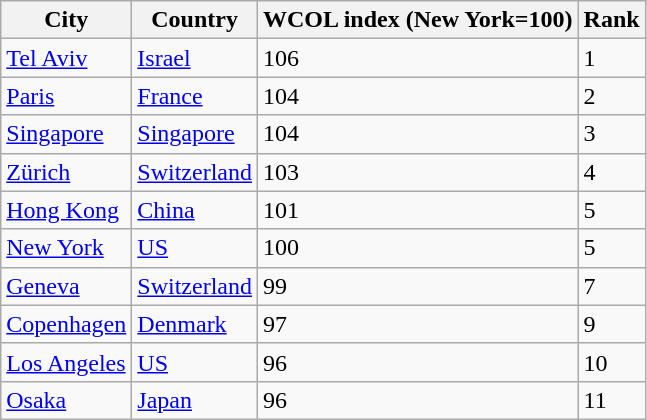<table class="wikitable sortable">
<tr>
<th>City</th>
<th>Country</th>
<th>WCOL index (New York=100)</th>
<th>Rank</th>
</tr>
<tr>
<td><a href='#'>Tel Aviv</a></td>
<td><a href='#'>Israel</a></td>
<td>106</td>
<td>1</td>
</tr>
<tr>
<td><a href='#'>Paris</a></td>
<td><a href='#'>France</a></td>
<td>104</td>
<td>2</td>
</tr>
<tr>
<td><a href='#'>Singapore</a></td>
<td><a href='#'>Singapore</a></td>
<td>104</td>
<td>3</td>
</tr>
<tr>
<td><a href='#'>Zürich</a></td>
<td><a href='#'>Switzerland</a></td>
<td>103</td>
<td>4</td>
</tr>
<tr>
<td><a href='#'>Hong Kong</a></td>
<td><a href='#'>China</a></td>
<td>101</td>
<td>5</td>
</tr>
<tr>
<td><a href='#'>New York</a></td>
<td><a href='#'>US</a></td>
<td>100</td>
<td>5</td>
</tr>
<tr>
<td><a href='#'>Geneva</a></td>
<td><a href='#'>Switzerland</a></td>
<td>99</td>
<td>7</td>
</tr>
<tr>
<td><a href='#'>Copenhagen</a></td>
<td><a href='#'>Denmark</a></td>
<td>97</td>
<td>9</td>
</tr>
<tr>
<td><a href='#'>Los Angeles</a></td>
<td><a href='#'>US</a></td>
<td>96</td>
<td>10</td>
</tr>
<tr>
<td><a href='#'>Osaka</a></td>
<td><a href='#'>Japan</a></td>
<td>96</td>
<td>11</td>
</tr>
</table>
